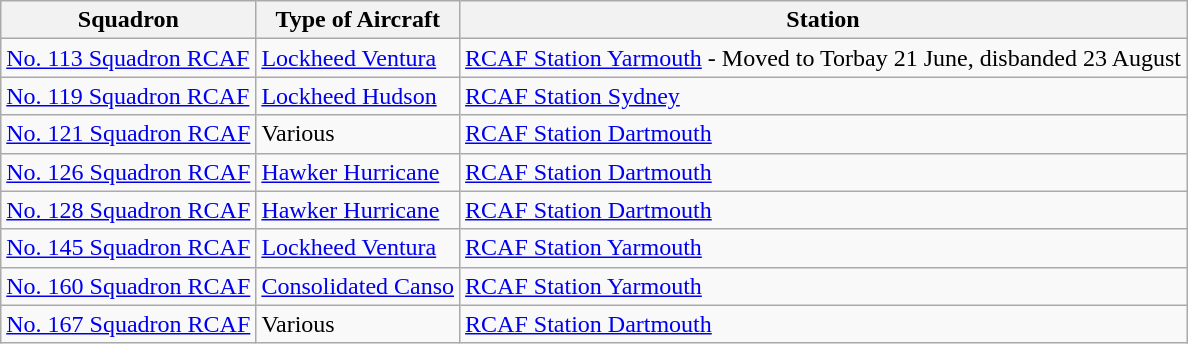<table class="wikitable">
<tr>
<th>Squadron</th>
<th>Type of Aircraft</th>
<th>Station</th>
</tr>
<tr>
<td><a href='#'>No. 113 Squadron RCAF</a></td>
<td><a href='#'>Lockheed Ventura</a></td>
<td><a href='#'>RCAF Station Yarmouth</a> - Moved to Torbay 21 June, disbanded 23 August</td>
</tr>
<tr>
<td><a href='#'>No. 119 Squadron RCAF</a></td>
<td><a href='#'>Lockheed Hudson</a></td>
<td><a href='#'>RCAF Station Sydney</a></td>
</tr>
<tr>
<td><a href='#'>No. 121 Squadron RCAF</a></td>
<td>Various</td>
<td><a href='#'>RCAF Station Dartmouth</a></td>
</tr>
<tr>
<td><a href='#'>No. 126 Squadron RCAF</a></td>
<td><a href='#'>Hawker Hurricane</a></td>
<td><a href='#'>RCAF Station Dartmouth</a></td>
</tr>
<tr>
<td><a href='#'>No. 128 Squadron RCAF</a></td>
<td><a href='#'>Hawker Hurricane</a></td>
<td><a href='#'>RCAF Station Dartmouth</a></td>
</tr>
<tr>
<td><a href='#'>No. 145 Squadron RCAF</a></td>
<td><a href='#'>Lockheed Ventura</a></td>
<td><a href='#'>RCAF Station Yarmouth</a></td>
</tr>
<tr>
<td><a href='#'>No. 160 Squadron RCAF</a></td>
<td><a href='#'>Consolidated Canso</a></td>
<td><a href='#'>RCAF Station Yarmouth</a></td>
</tr>
<tr>
<td><a href='#'>No. 167 Squadron RCAF</a></td>
<td>Various</td>
<td><a href='#'>RCAF Station Dartmouth</a></td>
</tr>
</table>
